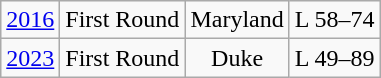<table class="wikitable">
<tr align="center">
<td><a href='#'>2016</a></td>
<td>First Round</td>
<td>Maryland</td>
<td>L 58–74</td>
</tr>
<tr align="center">
<td><a href='#'>2023</a></td>
<td>First Round</td>
<td>Duke</td>
<td>L 49–89</td>
</tr>
</table>
